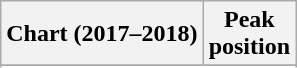<table class="wikitable sortable plainrowheaders" style="text-align:center">
<tr>
<th scope="col">Chart (2017–2018)</th>
<th scope="col">Peak<br> position</th>
</tr>
<tr>
</tr>
<tr>
</tr>
<tr>
</tr>
</table>
